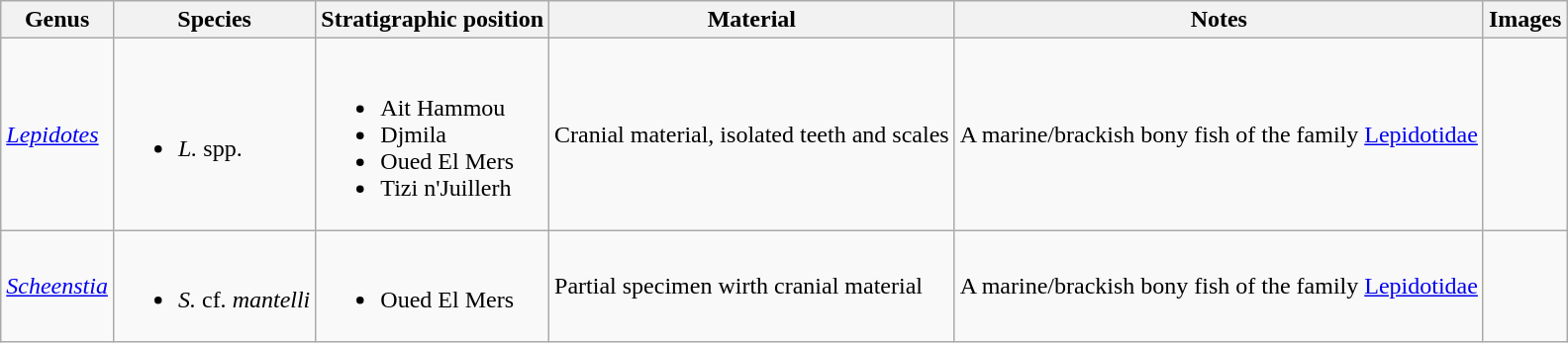<table class="wikitable">
<tr>
<th>Genus</th>
<th>Species</th>
<th>Stratigraphic position</th>
<th>Material</th>
<th>Notes</th>
<th>Images</th>
</tr>
<tr>
<td><em><a href='#'>Lepidotes</a></em></td>
<td><br><ul><li><em>L.</em> spp.</li></ul></td>
<td><br><ul><li>Ait Hammou</li><li>Djmila</li><li>Oued El Mers</li><li>Tizi n'Juillerh</li></ul></td>
<td>Cranial material, isolated teeth and scales</td>
<td>A marine/brackish bony fish of the family <a href='#'>Lepidotidae</a></td>
<td></td>
</tr>
<tr>
<td><em><a href='#'>Scheenstia</a></em></td>
<td><br><ul><li><em>S.</em> cf. <em>mantelli</em></li></ul></td>
<td><br><ul><li>Oued El Mers</li></ul></td>
<td>Partial specimen wirth cranial material</td>
<td>A marine/brackish bony fish of the family <a href='#'>Lepidotidae</a></td>
<td></td>
</tr>
</table>
